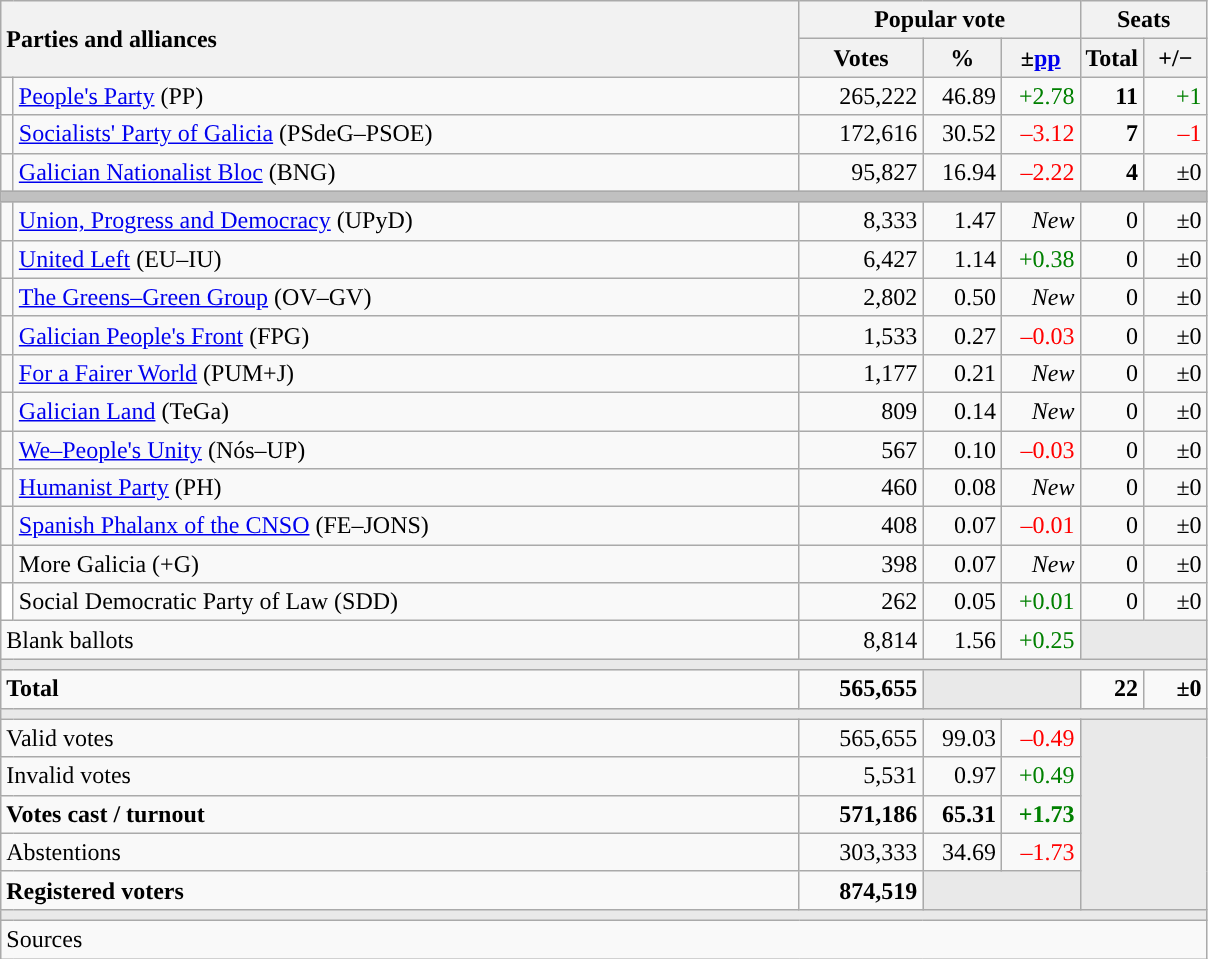<table class="wikitable" style="text-align:right;">
<tr>
<th style="text-align:left;" rowspan="2" colspan="2" width="525">Parties and alliances</th>
<th colspan="3">Popular vote</th>
<th colspan="2">Seats</th>
</tr>
<tr>
<th width="75">Votes</th>
<th width="45">%</th>
<th width="45">±<a href='#'>pp</a></th>
<th width="35">Total</th>
<th width="35">+/−</th>
</tr>
<tr>
<td width="1" style="color:inherit;background:"></td>
<td align="left"><a href='#'>People's Party</a> (PP)</td>
<td>265,222</td>
<td>46.89</td>
<td style="color:green;">+2.78</td>
<td><strong>11</strong></td>
<td style="color:green;">+1</td>
</tr>
<tr>
<td style="color:inherit;background:"></td>
<td align="left"><a href='#'>Socialists' Party of Galicia</a> (PSdeG–PSOE)</td>
<td>172,616</td>
<td>30.52</td>
<td style="color:red;">–3.12</td>
<td><strong>7</strong></td>
<td style="color:red;">–1</td>
</tr>
<tr>
<td style="color:inherit;background:"></td>
<td align="left"><a href='#'>Galician Nationalist Bloc</a> (BNG)</td>
<td>95,827</td>
<td>16.94</td>
<td style="color:red;">–2.22</td>
<td><strong>4</strong></td>
<td>±0</td>
</tr>
<tr>
<td colspan="7" bgcolor="#C0C0C0"></td>
</tr>
<tr>
<td style="color:inherit;background:"></td>
<td align="left"><a href='#'>Union, Progress and Democracy</a> (UPyD)</td>
<td>8,333</td>
<td>1.47</td>
<td><em>New</em></td>
<td>0</td>
<td>±0</td>
</tr>
<tr>
<td style="color:inherit;background:"></td>
<td align="left"><a href='#'>United Left</a> (EU–IU)</td>
<td>6,427</td>
<td>1.14</td>
<td style="color:green;">+0.38</td>
<td>0</td>
<td>±0</td>
</tr>
<tr>
<td style="color:inherit;background:"></td>
<td align="left"><a href='#'>The Greens–Green Group</a> (OV–GV)</td>
<td>2,802</td>
<td>0.50</td>
<td><em>New</em></td>
<td>0</td>
<td>±0</td>
</tr>
<tr>
<td style="color:inherit;background:"></td>
<td align="left"><a href='#'>Galician People's Front</a> (FPG)</td>
<td>1,533</td>
<td>0.27</td>
<td style="color:red;">–0.03</td>
<td>0</td>
<td>±0</td>
</tr>
<tr>
<td style="color:inherit;background:"></td>
<td align="left"><a href='#'>For a Fairer World</a> (PUM+J)</td>
<td>1,177</td>
<td>0.21</td>
<td><em>New</em></td>
<td>0</td>
<td>±0</td>
</tr>
<tr>
<td style="color:inherit;background:"></td>
<td align="left"><a href='#'>Galician Land</a> (TeGa)</td>
<td>809</td>
<td>0.14</td>
<td><em>New</em></td>
<td>0</td>
<td>±0</td>
</tr>
<tr>
<td style="color:inherit;background:"></td>
<td align="left"><a href='#'>We–People's Unity</a> (Nós–UP)</td>
<td>567</td>
<td>0.10</td>
<td style="color:red;">–0.03</td>
<td>0</td>
<td>±0</td>
</tr>
<tr>
<td style="color:inherit;background:"></td>
<td align="left"><a href='#'>Humanist Party</a> (PH)</td>
<td>460</td>
<td>0.08</td>
<td><em>New</em></td>
<td>0</td>
<td>±0</td>
</tr>
<tr>
<td style="color:inherit;background:"></td>
<td align="left"><a href='#'>Spanish Phalanx of the CNSO</a> (FE–JONS)</td>
<td>408</td>
<td>0.07</td>
<td style="color:red;">–0.01</td>
<td>0</td>
<td>±0</td>
</tr>
<tr>
<td style="color:inherit;background:"></td>
<td align="left">More Galicia (+G)</td>
<td>398</td>
<td>0.07</td>
<td><em>New</em></td>
<td>0</td>
<td>±0</td>
</tr>
<tr>
<td bgcolor="white"></td>
<td align="left">Social Democratic Party of Law (SDD)</td>
<td>262</td>
<td>0.05</td>
<td style="color:green;">+0.01</td>
<td>0</td>
<td>±0</td>
</tr>
<tr>
<td align="left" colspan="2">Blank ballots</td>
<td>8,814</td>
<td>1.56</td>
<td style="color:green;">+0.25</td>
<td bgcolor="#E9E9E9" colspan="2"></td>
</tr>
<tr>
<td colspan="7" bgcolor="#E9E9E9"></td>
</tr>
<tr style="font-weight:bold;">
<td align="left" colspan="2">Total</td>
<td>565,655</td>
<td bgcolor="#E9E9E9" colspan="2"></td>
<td>22</td>
<td>±0</td>
</tr>
<tr>
<td colspan="7" bgcolor="#E9E9E9"></td>
</tr>
<tr>
<td align="left" colspan="2">Valid votes</td>
<td>565,655</td>
<td>99.03</td>
<td style="color:red;">–0.49</td>
<td bgcolor="#E9E9E9" colspan="7" rowspan="5"></td>
</tr>
<tr>
<td align="left" colspan="2">Invalid votes</td>
<td>5,531</td>
<td>0.97</td>
<td style="color:green;">+0.49</td>
</tr>
<tr style="font-weight:bold;">
<td align="left" colspan="2">Votes cast / turnout</td>
<td>571,186</td>
<td>65.31</td>
<td style="color:green;">+1.73</td>
</tr>
<tr>
<td align="left" colspan="2">Abstentions</td>
<td>303,333</td>
<td>34.69</td>
<td style="color:red;">–1.73</td>
</tr>
<tr style="font-weight:bold;">
<td align="left" colspan="2">Registered voters</td>
<td>874,519</td>
<td bgcolor="#E9E9E9" colspan="2"></td>
</tr>
<tr>
<td colspan="7" bgcolor="#E9E9E9"></td>
</tr>
<tr>
<td align="left" colspan="7">Sources</td>
</tr>
</table>
